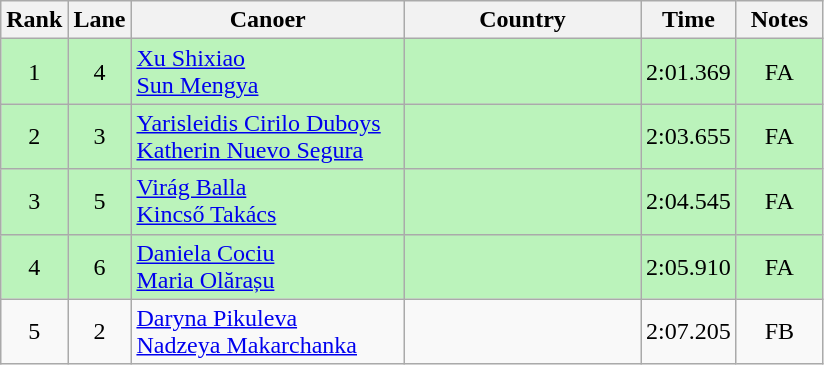<table class="wikitable" style="text-align:center;">
<tr>
<th width=30>Rank</th>
<th width=30>Lane</th>
<th width=175>Canoer</th>
<th width=150>Country</th>
<th width=30>Time</th>
<th width=50>Notes</th>
</tr>
<tr bgcolor=bbf3bb>
<td>1</td>
<td>4</td>
<td align=left><a href='#'>Xu Shixiao</a><br><a href='#'>Sun Mengya</a></td>
<td align=left></td>
<td>2:01.369</td>
<td>FA</td>
</tr>
<tr bgcolor=bbf3bb>
<td>2</td>
<td>3</td>
<td align=left><a href='#'>Yarisleidis Cirilo Duboys</a><br><a href='#'>Katherin Nuevo Segura</a></td>
<td align=left></td>
<td>2:03.655</td>
<td>FA</td>
</tr>
<tr bgcolor=bbf3bb>
<td>3</td>
<td>5</td>
<td align=left><a href='#'>Virág Balla</a><br><a href='#'>Kincső Takács</a></td>
<td align=left></td>
<td>2:04.545</td>
<td>FA</td>
</tr>
<tr bgcolor=bbf3bb>
<td>4</td>
<td>6</td>
<td align=left><a href='#'>Daniela Cociu</a><br><a href='#'>Maria Olărașu</a></td>
<td align=left></td>
<td>2:05.910</td>
<td>FA</td>
</tr>
<tr>
<td>5</td>
<td>2</td>
<td align=left><a href='#'>Daryna Pikuleva</a><br><a href='#'>Nadzeya Makarchanka</a></td>
<td align=left></td>
<td>2:07.205</td>
<td>FB</td>
</tr>
</table>
